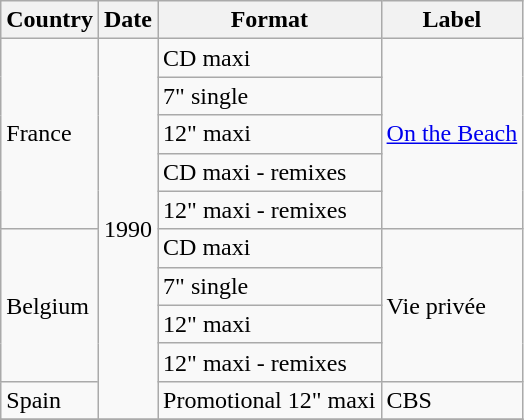<table class=wikitable>
<tr>
<th>Country</th>
<th>Date</th>
<th>Format</th>
<th>Label</th>
</tr>
<tr>
<td rowspan="5">France</td>
<td rowspan="10">1990</td>
<td>CD maxi</td>
<td rowspan="5"><a href='#'>On the Beach</a></td>
</tr>
<tr>
<td>7" single</td>
</tr>
<tr>
<td>12" maxi</td>
</tr>
<tr>
<td>CD maxi - remixes</td>
</tr>
<tr>
<td>12" maxi - remixes</td>
</tr>
<tr>
<td rowspan="4">Belgium</td>
<td>CD maxi</td>
<td rowspan="4">Vie privée</td>
</tr>
<tr>
<td>7" single</td>
</tr>
<tr>
<td>12" maxi</td>
</tr>
<tr>
<td>12" maxi - remixes</td>
</tr>
<tr>
<td>Spain</td>
<td>Promotional 12" maxi</td>
<td>CBS</td>
</tr>
<tr>
</tr>
</table>
